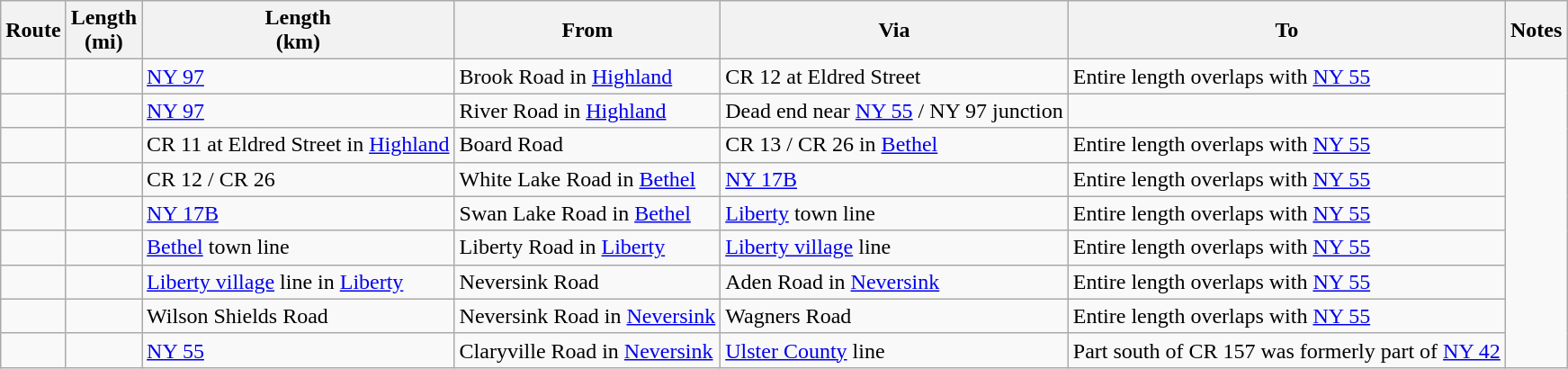<table class="wikitable sortable">
<tr>
<th>Route</th>
<th>Length<br>(mi)</th>
<th>Length<br>(km)</th>
<th class="unsortable">From</th>
<th class="unsortable">Via</th>
<th class="unsortable">To</th>
<th class="unsortable">Notes</th>
</tr>
<tr>
<td id="11"></td>
<td></td>
<td><a href='#'>NY&nbsp;97</a></td>
<td>Brook Road in <a href='#'>Highland</a></td>
<td>CR 12 at Eldred Street</td>
<td>Entire length overlaps with <a href='#'>NY&nbsp;55</a></td>
</tr>
<tr>
<td id="11A"></td>
<td></td>
<td><a href='#'>NY&nbsp;97</a></td>
<td>River Road in <a href='#'>Highland</a></td>
<td>Dead end near <a href='#'>NY&nbsp;55</a> / NY 97 junction</td>
<td></td>
</tr>
<tr>
<td id="12"></td>
<td></td>
<td>CR 11 at Eldred Street in <a href='#'>Highland</a></td>
<td>Board Road</td>
<td>CR 13 / CR 26 in <a href='#'>Bethel</a></td>
<td>Entire length overlaps with <a href='#'>NY&nbsp;55</a></td>
</tr>
<tr>
<td id="13"></td>
<td></td>
<td>CR 12 / CR 26</td>
<td>White Lake Road in <a href='#'>Bethel</a></td>
<td><a href='#'>NY&nbsp;17B</a></td>
<td>Entire length overlaps with <a href='#'>NY&nbsp;55</a></td>
</tr>
<tr>
<td id="14"></td>
<td></td>
<td><a href='#'>NY&nbsp;17B</a></td>
<td>Swan Lake Road in <a href='#'>Bethel</a></td>
<td><a href='#'>Liberty</a> town line</td>
<td>Entire length overlaps with <a href='#'>NY&nbsp;55</a></td>
</tr>
<tr>
<td id="15"></td>
<td></td>
<td><a href='#'>Bethel</a> town line</td>
<td>Liberty Road in <a href='#'>Liberty</a></td>
<td><a href='#'>Liberty village</a> line</td>
<td>Entire length overlaps with <a href='#'>NY&nbsp;55</a></td>
</tr>
<tr>
<td id="16"></td>
<td></td>
<td><a href='#'>Liberty village</a> line in <a href='#'>Liberty</a></td>
<td>Neversink Road</td>
<td>Aden Road in <a href='#'>Neversink</a></td>
<td>Entire length overlaps with <a href='#'>NY&nbsp;55</a></td>
</tr>
<tr>
<td id="17"></td>
<td></td>
<td>Wilson Shields Road</td>
<td>Neversink Road in <a href='#'>Neversink</a></td>
<td>Wagners Road</td>
<td>Entire length overlaps with <a href='#'>NY&nbsp;55</a></td>
</tr>
<tr>
<td id="19"></td>
<td></td>
<td><a href='#'>NY&nbsp;55</a></td>
<td>Claryville Road in <a href='#'>Neversink</a></td>
<td><a href='#'>Ulster County</a> line</td>
<td>Part south of CR 157 was formerly part of <a href='#'>NY&nbsp;42</a></td>
</tr>
</table>
